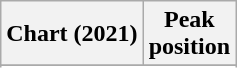<table class="wikitable sortable plainrowheaders">
<tr>
<th>Chart (2021)</th>
<th>Peak<br>position</th>
</tr>
<tr>
</tr>
<tr>
</tr>
<tr>
</tr>
<tr>
</tr>
</table>
